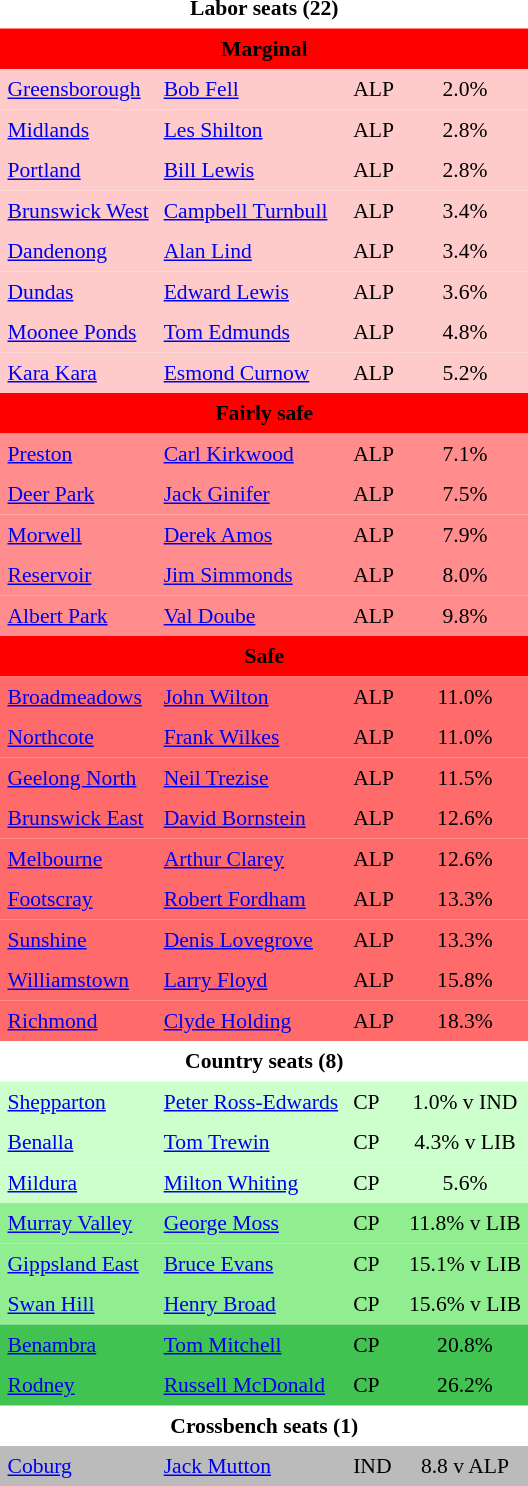<table class="toccolours" cellpadding="5" cellspacing="0" style="float:left; margin-right:.5em; margin-top:.4em; font-size:90%;">
<tr>
<td COLSPAN=4 align="center"><strong>Labor seats (22)</strong></td>
</tr>
<tr>
<td COLSPAN=4 align="center" bgcolor="red"><span><strong>Marginal</strong></span></td>
</tr>
<tr>
<td align="left" bgcolor="FFCACA"><a href='#'>Greensborough</a></td>
<td align="left" bgcolor="FFCACA"><a href='#'>Bob Fell</a></td>
<td align="left" bgcolor="FFCACA">ALP</td>
<td align="center" bgcolor="FFCACA">2.0%</td>
</tr>
<tr>
<td align="left" bgcolor="FFCACA"><a href='#'>Midlands</a></td>
<td align="left" bgcolor="FFCACA"><a href='#'>Les Shilton</a></td>
<td align="left" bgcolor="FFCACA">ALP</td>
<td align="center" bgcolor="FFCACA">2.8%</td>
</tr>
<tr>
<td align="left" bgcolor="FFCACA"><a href='#'>Portland</a></td>
<td align="left" bgcolor="FFCACA"><a href='#'>Bill Lewis</a></td>
<td align="left" bgcolor="FFCACA">ALP</td>
<td align="center" bgcolor="FFCACA">2.8%</td>
</tr>
<tr>
<td align="left" bgcolor="FFCACA"><a href='#'>Brunswick West</a></td>
<td align="left" bgcolor="FFCACA"><a href='#'>Campbell Turnbull</a></td>
<td align="left" bgcolor="FFCACA">ALP</td>
<td align="center" bgcolor="FFCACA">3.4%</td>
</tr>
<tr>
<td align="left" bgcolor="FFCACA"><a href='#'>Dandenong</a></td>
<td align="left" bgcolor="FFCACA"><a href='#'>Alan Lind</a></td>
<td align="left" bgcolor="FFCACA">ALP</td>
<td align="center" bgcolor="FFCACA">3.4%</td>
</tr>
<tr>
<td align="left" bgcolor="FFCACA"><a href='#'>Dundas</a></td>
<td align="left" bgcolor="FFCACA"><a href='#'>Edward Lewis</a></td>
<td align="left" bgcolor="FFCACA">ALP</td>
<td align="center" bgcolor="FFCACA">3.6%</td>
</tr>
<tr>
<td align="left" bgcolor="FFCACA"><a href='#'>Moonee Ponds</a></td>
<td align="left" bgcolor="FFCACA"><a href='#'>Tom Edmunds</a></td>
<td align="left" bgcolor="FFCACA">ALP</td>
<td align="center" bgcolor="FFCACA">4.8%</td>
</tr>
<tr>
<td align="left" bgcolor="FFCACA"><a href='#'>Kara Kara</a></td>
<td align="left" bgcolor="FFCACA"><a href='#'>Esmond Curnow</a></td>
<td align="left" bgcolor="FFCACA">ALP</td>
<td align="center" bgcolor="FFCACA">5.2%</td>
</tr>
<tr>
<td COLSPAN=4 align="center" bgcolor="red"><span><strong>Fairly safe</strong></span></td>
</tr>
<tr>
<td align="left" bgcolor="FF8D8D"><a href='#'>Preston</a></td>
<td align="left" bgcolor="FF8D8D"><a href='#'>Carl Kirkwood</a></td>
<td align="left" bgcolor="FF8D8D">ALP</td>
<td align="center" bgcolor="FF8D8D">7.1%</td>
</tr>
<tr>
<td align="left" bgcolor="FF8D8D"><a href='#'>Deer Park</a></td>
<td align="left" bgcolor="FF8D8D"><a href='#'>Jack Ginifer</a></td>
<td align="left" bgcolor="FF8D8D">ALP</td>
<td align="center" bgcolor="FF8D8D">7.5%</td>
</tr>
<tr>
<td align="left" bgcolor="FF8D8D"><a href='#'>Morwell</a></td>
<td align="left" bgcolor="FF8D8D"><a href='#'>Derek Amos</a></td>
<td align="left" bgcolor="FF8D8D">ALP</td>
<td align="center" bgcolor="FF8D8D">7.9%</td>
</tr>
<tr>
<td align="left" bgcolor="FF8D8D"><a href='#'>Reservoir</a></td>
<td align="left" bgcolor="FF8D8D"><a href='#'>Jim Simmonds</a></td>
<td align="left" bgcolor="FF8D8D">ALP</td>
<td align="center" bgcolor="FF8D8D">8.0%</td>
</tr>
<tr>
<td align="left" bgcolor="FF8D8D"><a href='#'>Albert Park</a></td>
<td align="left" bgcolor="FF8D8D"><a href='#'>Val Doube</a></td>
<td align="left" bgcolor="FF8D8D">ALP</td>
<td align="center" bgcolor="FF8D8D">9.8%</td>
</tr>
<tr>
<td COLSPAN=4 align="center" bgcolor="red"><span><strong>Safe</strong></span></td>
</tr>
<tr>
<td align="left" bgcolor="FF6B6B"><a href='#'>Broadmeadows</a></td>
<td align="left" bgcolor="FF6B6B"><a href='#'>John Wilton</a></td>
<td align="left" bgcolor="FF6B6B">ALP</td>
<td align="center" bgcolor="FF6B6B">11.0%</td>
</tr>
<tr>
<td align="left" bgcolor="FF6B6B"><a href='#'>Northcote</a></td>
<td align="left" bgcolor="FF6B6B"><a href='#'>Frank Wilkes</a></td>
<td align="left" bgcolor="FF6B6B">ALP</td>
<td align="center" bgcolor="FF6B6B">11.0%</td>
</tr>
<tr>
<td align="left" bgcolor="FF6B6B"><a href='#'>Geelong North</a></td>
<td align="left" bgcolor="FF6B6B"><a href='#'>Neil Trezise</a></td>
<td align="left" bgcolor="FF6B6B">ALP</td>
<td align="center" bgcolor="FF6B6B">11.5%</td>
</tr>
<tr>
<td align="left" bgcolor="FF6B6B"><a href='#'>Brunswick East</a></td>
<td align="left" bgcolor="FF6B6B"><a href='#'>David Bornstein</a></td>
<td align="left" bgcolor="FF6B6B">ALP</td>
<td align="center" bgcolor="FF6B6B">12.6%</td>
</tr>
<tr>
<td align="left" bgcolor="FF6B6B"><a href='#'>Melbourne</a></td>
<td align="left" bgcolor="FF6B6B"><a href='#'>Arthur Clarey</a></td>
<td align="left" bgcolor="FF6B6B">ALP</td>
<td align="center" bgcolor="FF6B6B">12.6%</td>
</tr>
<tr>
<td align="left" bgcolor="FF6B6B"><a href='#'>Footscray</a></td>
<td align="left" bgcolor="FF6B6B"><a href='#'>Robert Fordham</a></td>
<td align="left" bgcolor="FF6B6B">ALP</td>
<td align="center" bgcolor="FF6B6B">13.3%</td>
</tr>
<tr>
<td align="left" bgcolor="FF6B6B"><a href='#'>Sunshine</a></td>
<td align="left" bgcolor="FF6B6B"><a href='#'>Denis Lovegrove</a></td>
<td align="left" bgcolor="FF6B6B">ALP</td>
<td align="center" bgcolor="FF6B6B">13.3%</td>
</tr>
<tr>
<td align="left" bgcolor="FF6B6B"><a href='#'>Williamstown</a></td>
<td align="left" bgcolor="FF6B6B"><a href='#'>Larry Floyd</a></td>
<td align="left" bgcolor="FF6B6B">ALP</td>
<td align="center" bgcolor="FF6B6B">15.8%</td>
</tr>
<tr>
<td align="left" bgcolor="FF6B6B"><a href='#'>Richmond</a></td>
<td align="left" bgcolor="FF6B6B"><a href='#'>Clyde Holding</a></td>
<td align="left" bgcolor="FF6B6B">ALP</td>
<td align="center" bgcolor="FF6B6B">18.3%</td>
</tr>
<tr>
<td COLSPAN=4 align="center"><strong>Country seats (8)</strong></td>
</tr>
<tr>
<td align="left" bgcolor="CCFFCC"><a href='#'>Shepparton</a></td>
<td align="left" bgcolor="CCFFCC"><a href='#'>Peter Ross-Edwards</a></td>
<td align="left" bgcolor="CCFFCC">CP</td>
<td align="center" bgcolor="CCFFCC">1.0% v IND</td>
</tr>
<tr>
<td align="left" bgcolor="CCFFCC"><a href='#'>Benalla</a></td>
<td align="left" bgcolor="CCFFCC"><a href='#'>Tom Trewin</a></td>
<td align="left" bgcolor="CCFFCC">CP</td>
<td align="center" bgcolor="CCFFCC">4.3% v LIB</td>
</tr>
<tr>
<td align="left" bgcolor="CCFFCC"><a href='#'>Mildura</a></td>
<td align="left" bgcolor="CCFFCC"><a href='#'>Milton Whiting</a></td>
<td align="left" bgcolor="CCFFCC">CP</td>
<td align="center" bgcolor="CCFFCC">5.6%</td>
</tr>
<tr>
<td align="left" bgcolor="90EE90"><a href='#'>Murray Valley</a></td>
<td align="left" bgcolor="90EE90"><a href='#'>George Moss</a></td>
<td align="left" bgcolor="90EE90">CP</td>
<td align="center" bgcolor="90EE90">11.8% v LIB</td>
</tr>
<tr>
<td align="left" bgcolor="90EE90"><a href='#'>Gippsland East</a></td>
<td align="left" bgcolor="90EE90"><a href='#'>Bruce Evans</a></td>
<td align="left" bgcolor="90EE90">CP</td>
<td align="center" bgcolor="90EE90">15.1% v LIB</td>
</tr>
<tr>
<td align="left" bgcolor="90EE90"><a href='#'>Swan Hill</a></td>
<td align="left" bgcolor="90EE90"><a href='#'>Henry Broad</a></td>
<td align="left" bgcolor="90EE90">CP</td>
<td align="center" bgcolor="90EE90">15.6% v LIB</td>
</tr>
<tr>
<td align="left" bgcolor="40C351"><a href='#'>Benambra</a></td>
<td align="left" bgcolor="40C351"><a href='#'>Tom Mitchell</a></td>
<td align="left" bgcolor="40C351">CP</td>
<td align="center" bgcolor="40C351">20.8%</td>
</tr>
<tr>
<td align="left" bgcolor="40C351"><a href='#'>Rodney</a></td>
<td align="left" bgcolor="40C351"><a href='#'>Russell McDonald</a></td>
<td align="left" bgcolor="40C351">CP</td>
<td align="center" bgcolor="40C351">26.2%</td>
</tr>
<tr>
<td COLSPAN=4 align="center"><strong>Crossbench seats (1)</strong></td>
</tr>
<tr>
<td align="left" bgcolor="BBBBBB"><a href='#'>Coburg</a></td>
<td align="left" bgcolor="BBBBBB"><a href='#'>Jack Mutton</a></td>
<td align="left" bgcolor="BBBBBB">IND</td>
<td align="center" bgcolor="BBBBBB">8.8 v ALP</td>
</tr>
<tr>
</tr>
</table>
